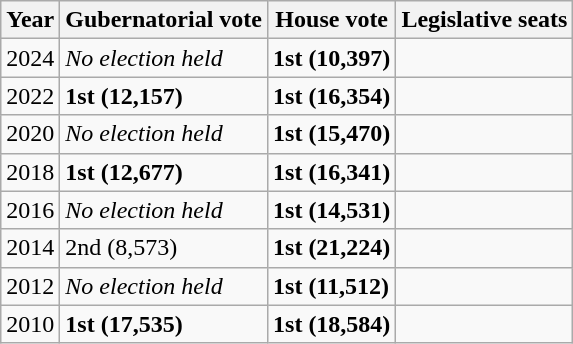<table class="wikitable plainrowheaders">
<tr>
<th>Year</th>
<th>Gubernatorial vote</th>
<th>House vote</th>
<th>Legislative seats</th>
</tr>
<tr>
<td>2024</td>
<td><em>No election held</em></td>
<td><strong>1st (10,397)</strong> </td>
<td></td>
</tr>
<tr>
<td>2022</td>
<td><strong>1st (12,157)</strong> </td>
<td><strong>1st (16,354)</strong> </td>
<td></td>
</tr>
<tr>
<td>2020</td>
<td><em>No election held</em></td>
<td><strong>1st (15,470)</strong> </td>
<td></td>
</tr>
<tr>
<td>2018</td>
<td><strong>1st (12,677)</strong> </td>
<td><strong>1st (16,341)</strong> </td>
<td></td>
</tr>
<tr>
<td>2016</td>
<td><em>No election held</em></td>
<td><strong>1st (14,531)</strong> </td>
<td></td>
</tr>
<tr>
<td>2014</td>
<td>2nd (8,573) </td>
<td><strong>1st (21,224)</strong> </td>
<td></td>
</tr>
<tr>
<td>2012</td>
<td><em>No election held</em></td>
<td><strong>1st (11,512)</strong> </td>
<td></td>
</tr>
<tr>
<td>2010</td>
<td><strong>1st (17,535)</strong> </td>
<td><strong>1st (18,584)</strong> </td>
<td></td>
</tr>
</table>
